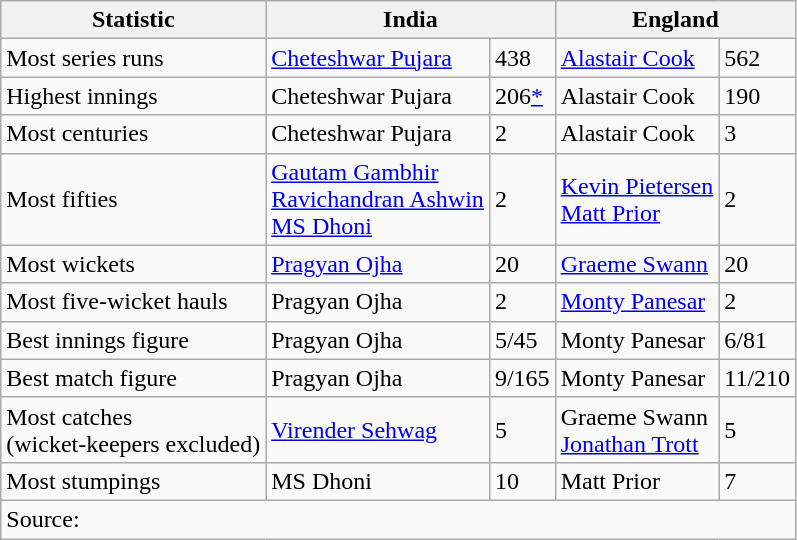<table class="wikitable">
<tr>
<th>Statistic</th>
<th colspan="2">India</th>
<th colspan="2">England</th>
</tr>
<tr>
<td>Most series runs</td>
<td><a href='#'>Cheteshwar Pujara</a></td>
<td>438</td>
<td><a href='#'>Alastair Cook</a></td>
<td>562</td>
</tr>
<tr>
<td>Highest innings</td>
<td>Cheteshwar Pujara</td>
<td>206<a href='#'>*</a></td>
<td>Alastair Cook</td>
<td>190</td>
</tr>
<tr>
<td>Most centuries</td>
<td>Cheteshwar Pujara</td>
<td>2</td>
<td>Alastair Cook</td>
<td>3</td>
</tr>
<tr>
<td>Most fifties</td>
<td><a href='#'>Gautam Gambhir</a><br><a href='#'>Ravichandran Ashwin</a><br><a href='#'>MS Dhoni</a></td>
<td>2</td>
<td><a href='#'>Kevin Pietersen</a><br><a href='#'>Matt Prior</a></td>
<td>2</td>
</tr>
<tr>
<td>Most wickets</td>
<td><a href='#'>Pragyan Ojha</a></td>
<td>20</td>
<td><a href='#'>Graeme Swann</a></td>
<td>20</td>
</tr>
<tr>
<td>Most five-wicket hauls</td>
<td>Pragyan Ojha</td>
<td>2</td>
<td><a href='#'>Monty Panesar</a></td>
<td>2</td>
</tr>
<tr>
<td>Best innings figure</td>
<td>Pragyan Ojha</td>
<td>5/45</td>
<td>Monty Panesar</td>
<td>6/81</td>
</tr>
<tr>
<td>Best match figure</td>
<td>Pragyan Ojha</td>
<td>9/165</td>
<td>Monty Panesar</td>
<td>11/210</td>
</tr>
<tr>
<td>Most catches<br>(wicket-keepers excluded)</td>
<td><a href='#'>Virender Sehwag</a></td>
<td>5</td>
<td>Graeme Swann<br><a href='#'>Jonathan Trott</a></td>
<td>5</td>
</tr>
<tr>
<td>Most stumpings</td>
<td>MS Dhoni</td>
<td>10</td>
<td>Matt Prior</td>
<td>7</td>
</tr>
<tr>
<td colspan="5">Source:</td>
</tr>
</table>
